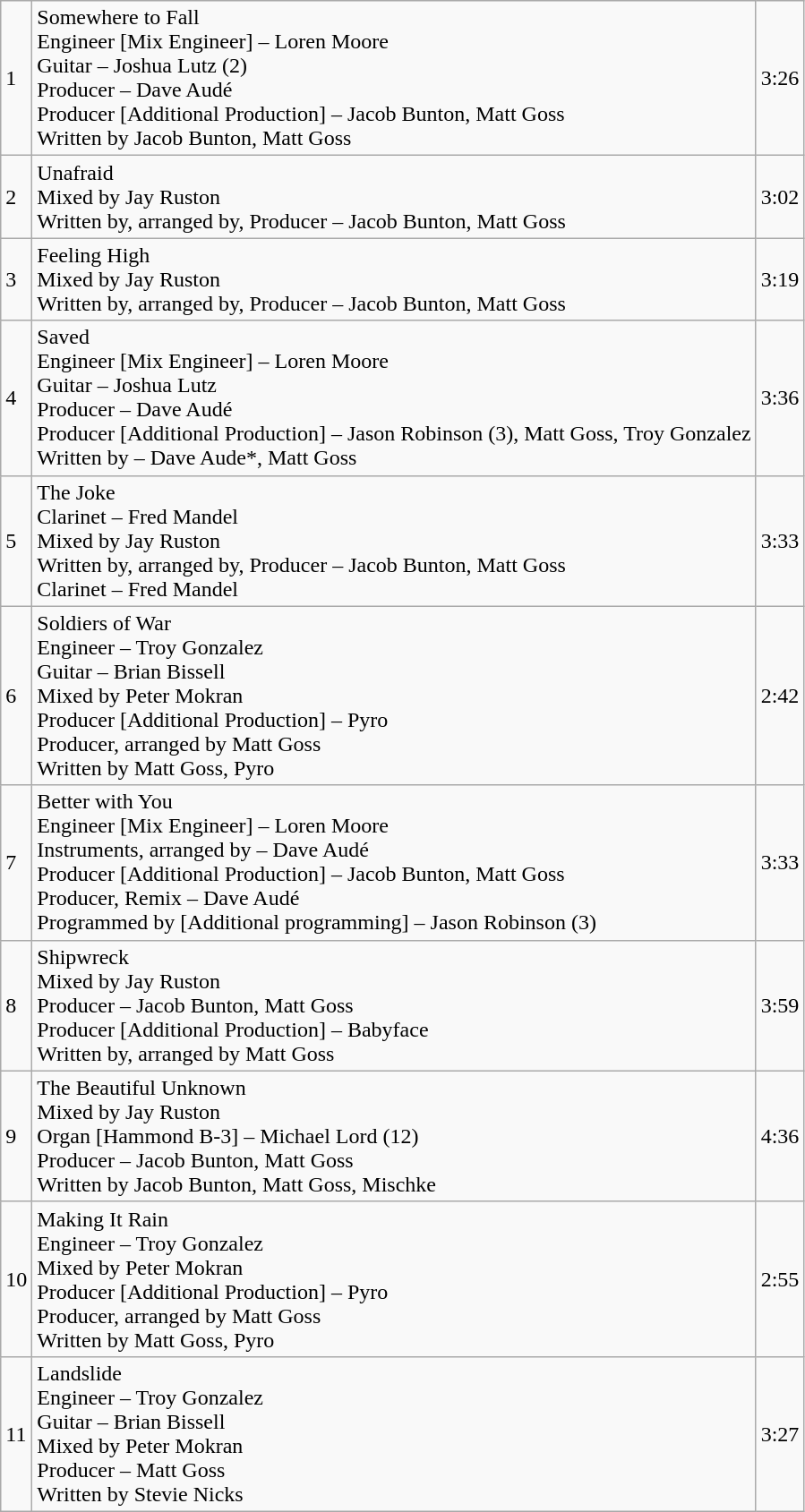<table class="wikitable">
<tr>
<td>1</td>
<td>Somewhere to Fall<br>Engineer [Mix Engineer] – Loren Moore<br>Guitar – Joshua Lutz (2)<br>Producer – Dave Audé<br>Producer [Additional Production] – Jacob Bunton, Matt Goss<br>Written by Jacob Bunton, Matt Goss</td>
<td>3:26</td>
</tr>
<tr>
<td>2</td>
<td>Unafraid<br>Mixed by Jay Ruston<br>Written by, arranged by, Producer – Jacob Bunton, Matt Goss</td>
<td>3:02</td>
</tr>
<tr>
<td>3</td>
<td>Feeling High<br>Mixed by Jay Ruston<br>Written by, arranged by, Producer – Jacob Bunton, Matt Goss</td>
<td>3:19</td>
</tr>
<tr>
<td>4</td>
<td>Saved<br>Engineer [Mix Engineer] – Loren Moore<br>Guitar – Joshua Lutz<br>Producer – Dave Audé<br>Producer [Additional Production] – Jason Robinson (3), Matt Goss, Troy Gonzalez<br>Written by – Dave Aude*, Matt Goss</td>
<td>3:36</td>
</tr>
<tr>
<td>5</td>
<td>The Joke<br>Clarinet – Fred Mandel<br>Mixed by Jay Ruston<br>Written by, arranged by, Producer – Jacob Bunton, Matt Goss<br>Clarinet – Fred Mandel</td>
<td>3:33</td>
</tr>
<tr>
<td>6</td>
<td>Soldiers of War<br>Engineer – Troy Gonzalez<br>Guitar – Brian Bissell<br>Mixed by Peter Mokran<br>Producer [Additional Production] – Pyro<br>Producer, arranged by Matt Goss<br>Written by Matt Goss, Pyro</td>
<td>2:42</td>
</tr>
<tr>
<td>7</td>
<td>Better with You<br>Engineer [Mix Engineer] – Loren Moore<br>Instruments, arranged by – Dave Audé<br>Producer [Additional Production] – Jacob Bunton, Matt Goss<br>Producer, Remix – Dave Audé<br>Programmed by [Additional programming] – Jason Robinson (3)</td>
<td>3:33</td>
</tr>
<tr>
<td>8</td>
<td>Shipwreck<br>Mixed by Jay Ruston<br>Producer – Jacob Bunton, Matt Goss<br>Producer [Additional Production] – Babyface<br>Written by, arranged by Matt Goss</td>
<td>3:59</td>
</tr>
<tr>
<td>9</td>
<td>The Beautiful Unknown<br>Mixed by Jay Ruston<br>Organ [Hammond B-3] – Michael Lord (12)<br>Producer – Jacob Bunton, Matt Goss<br>Written by Jacob Bunton, Matt Goss, Mischke</td>
<td>4:36</td>
</tr>
<tr>
<td>10</td>
<td>Making It Rain<br>Engineer – Troy Gonzalez<br>Mixed by Peter Mokran<br>Producer [Additional Production] – Pyro<br>Producer, arranged by Matt Goss<br>Written by Matt Goss, Pyro</td>
<td>2:55</td>
</tr>
<tr>
<td>11</td>
<td>Landslide<br>Engineer – Troy Gonzalez<br>Guitar – Brian Bissell<br>Mixed by Peter Mokran<br>Producer – Matt Goss<br>Written by Stevie Nicks</td>
<td>3:27</td>
</tr>
</table>
